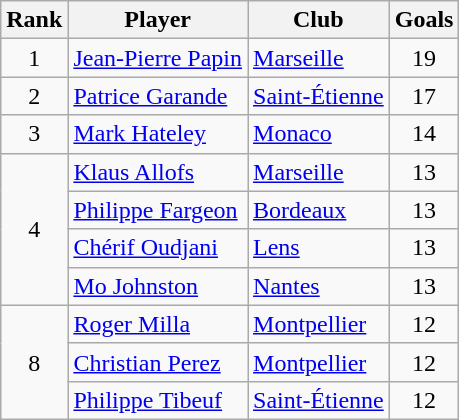<table class="wikitable" style="text-align:center">
<tr>
<th>Rank</th>
<th>Player</th>
<th>Club</th>
<th>Goals</th>
</tr>
<tr>
<td>1</td>
<td align="left"> <a href='#'>Jean-Pierre Papin</a></td>
<td align="left"><a href='#'>Marseille</a></td>
<td>19</td>
</tr>
<tr>
<td>2</td>
<td align="left"> <a href='#'>Patrice Garande</a></td>
<td align="left"><a href='#'>Saint-Étienne</a></td>
<td>17</td>
</tr>
<tr>
<td>3</td>
<td align="left"> <a href='#'>Mark Hateley</a></td>
<td align="left"><a href='#'>Monaco</a></td>
<td>14</td>
</tr>
<tr>
<td rowspan="4">4</td>
<td align="left"> <a href='#'>Klaus Allofs</a></td>
<td align="left"><a href='#'>Marseille</a></td>
<td>13</td>
</tr>
<tr>
<td align="left"> <a href='#'>Philippe Fargeon</a></td>
<td align="left"><a href='#'>Bordeaux</a></td>
<td>13</td>
</tr>
<tr>
<td align="left"> <a href='#'>Chérif Oudjani</a></td>
<td align="left"><a href='#'>Lens</a></td>
<td>13</td>
</tr>
<tr>
<td align="left"> <a href='#'>Mo Johnston</a></td>
<td align="left"><a href='#'>Nantes</a></td>
<td>13</td>
</tr>
<tr>
<td rowspan="3">8</td>
<td align="left"> <a href='#'>Roger Milla</a></td>
<td align="left"><a href='#'>Montpellier</a></td>
<td>12</td>
</tr>
<tr>
<td align="left"> <a href='#'>Christian Perez</a></td>
<td align="left"><a href='#'>Montpellier</a></td>
<td>12</td>
</tr>
<tr>
<td align="left"> <a href='#'>Philippe Tibeuf</a></td>
<td align="left"><a href='#'>Saint-Étienne</a></td>
<td>12</td>
</tr>
</table>
